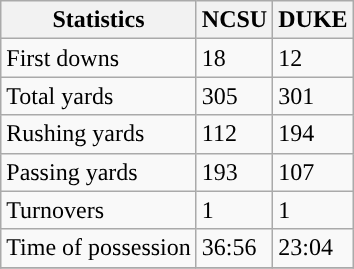<table class="wikitable">
<tr>
<th>Statistics</th>
<th>NCSU</th>
<th>DUKE</th>
</tr>
<tr>
<td>First downs</td>
<td>18</td>
<td>12</td>
</tr>
<tr>
<td>Total yards</td>
<td>305</td>
<td>301</td>
</tr>
<tr>
<td>Rushing yards</td>
<td>112</td>
<td>194</td>
</tr>
<tr>
<td>Passing yards</td>
<td>193</td>
<td>107</td>
</tr>
<tr>
<td>Turnovers</td>
<td>1</td>
<td>1</td>
</tr>
<tr>
<td>Time of possession</td>
<td>36:56</td>
<td>23:04</td>
</tr>
<tr>
</tr>
</table>
